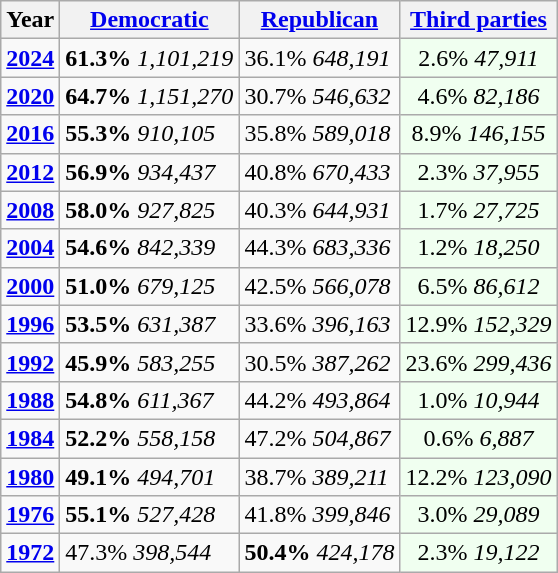<table class="wikitable floatright">
<tr>
<th>Year</th>
<th><a href='#'>Democratic</a></th>
<th><a href='#'>Republican</a></th>
<th><a href='#'>Third parties</a></th>
</tr>
<tr>
<td><strong><a href='#'>2024</a></strong></td>
<td><strong>61.3%</strong> <em>1,101,219</em></td>
<td>36.1% <em>648,191</em></td>
<td style="text-align:center; background:honeyDew;">2.6% <em>47,911</em></td>
</tr>
<tr>
<td><strong><a href='#'>2020</a></strong></td>
<td><strong>64.7%</strong> <em>1,151,270</em></td>
<td>30.7% <em>546,632</em></td>
<td style="text-align:center; background:honeyDew;">4.6% <em>82,186</em></td>
</tr>
<tr>
<td><strong><a href='#'>2016</a></strong></td>
<td><strong>55.3%</strong> <em>910,105</em></td>
<td>35.8% <em>589,018</em></td>
<td style="text-align:center; background:honeyDew;">8.9% <em>146,155</em></td>
</tr>
<tr>
<td><strong><a href='#'>2012</a></strong></td>
<td><strong>56.9%</strong> <em>934,437</em></td>
<td>40.8% <em>670,433</em></td>
<td style="text-align:center; background:honeyDew;">2.3% <em>37,955</em></td>
</tr>
<tr>
<td><strong><a href='#'>2008</a></strong></td>
<td><strong>58.0%</strong> <em>927,825</em></td>
<td>40.3% <em>644,931</em></td>
<td style="text-align:center; background:honeyDew;">1.7% <em>27,725</em></td>
</tr>
<tr>
<td><strong><a href='#'>2004</a></strong></td>
<td><strong>54.6%</strong> <em>842,339</em></td>
<td>44.3% <em>683,336</em></td>
<td style="text-align:center; background:honeyDew;">1.2% <em>18,250</em></td>
</tr>
<tr>
<td><strong><a href='#'>2000</a></strong></td>
<td><strong>51.0%</strong> <em>679,125</em></td>
<td>42.5% <em>566,078</em></td>
<td style="text-align:center; background:honeyDew;">6.5% <em>86,612</em></td>
</tr>
<tr>
<td><strong><a href='#'>1996</a></strong></td>
<td><strong>53.5%</strong> <em>631,387</em></td>
<td>33.6% <em>396,163</em></td>
<td style="text-align:center; background:honeyDew;">12.9% <em>152,329</em></td>
</tr>
<tr>
<td><strong><a href='#'>1992</a></strong></td>
<td><strong>45.9%</strong> <em>583,255</em></td>
<td>30.5% <em>387,262</em></td>
<td style="text-align:center; background:honeyDew;">23.6% <em>299,436</em></td>
</tr>
<tr>
<td><strong><a href='#'>1988</a></strong></td>
<td><strong>54.8%</strong> <em>611,367</em></td>
<td>44.2% <em>493,864</em></td>
<td style="text-align:center; background:honeyDew;">1.0% <em>10,944</em></td>
</tr>
<tr>
<td><strong><a href='#'>1984</a></strong></td>
<td><strong>52.2%</strong> <em>558,158</em></td>
<td>47.2% <em>504,867</em></td>
<td style="text-align:center; background:honeyDew;">0.6% <em>6,887</em></td>
</tr>
<tr>
<td><strong><a href='#'>1980</a></strong></td>
<td><strong>49.1%</strong> <em>494,701</em></td>
<td>38.7% <em>389,211</em></td>
<td style="text-align:center; background:honeyDew;">12.2% <em>123,090</em></td>
</tr>
<tr>
<td><strong><a href='#'>1976</a></strong></td>
<td><strong>55.1%</strong> <em>527,428</em></td>
<td>41.8% <em>399,846</em></td>
<td style="text-align:center; background:honeyDew;">3.0% <em>29,089</em></td>
</tr>
<tr>
<td><strong><a href='#'>1972</a></strong></td>
<td>47.3% <em>398,544</em></td>
<td><strong>50.4%</strong> <em>424,178</em></td>
<td style="text-align:center; background:honeyDew;">2.3% <em>19,122</em></td>
</tr>
</table>
